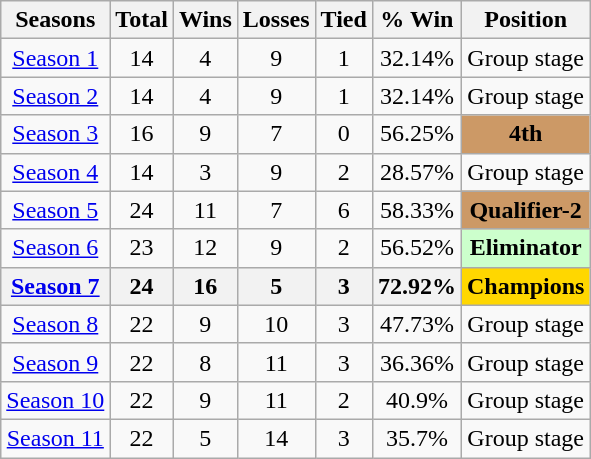<table class="wikitable sortable" style="text-align: center; font-size: 100%" align="center" width:"80%">
<tr>
<th>Seasons</th>
<th>Total</th>
<th>Wins</th>
<th>Losses</th>
<th>Tied</th>
<th>% Win</th>
<th>Position</th>
</tr>
<tr>
<td><a href='#'>Season 1</a></td>
<td>14</td>
<td>4</td>
<td>9</td>
<td>1</td>
<td>32.14%</td>
<td>Group stage</td>
</tr>
<tr>
<td><a href='#'>Season 2</a></td>
<td>14</td>
<td>4</td>
<td>9</td>
<td>1</td>
<td>32.14%</td>
<td>Group stage</td>
</tr>
<tr>
<td><a href='#'>Season 3</a></td>
<td>16</td>
<td>9</td>
<td>7</td>
<td>0</td>
<td>56.25%</td>
<td style="background: #cc9966"><strong>4th</strong></td>
</tr>
<tr>
<td><a href='#'>Season 4</a></td>
<td>14</td>
<td>3</td>
<td>9</td>
<td>2</td>
<td>28.57%</td>
<td>Group stage</td>
</tr>
<tr>
<td><a href='#'>Season 5</a></td>
<td>24</td>
<td>11</td>
<td>7</td>
<td>6</td>
<td>58.33%</td>
<td style="background: #cc9966"><strong>Qualifier-2</strong></td>
</tr>
<tr>
<td><a href='#'>Season 6</a></td>
<td>23</td>
<td>12</td>
<td>9</td>
<td>2</td>
<td>56.52%</td>
<td style="background: #cfc"><strong>Eliminator</strong></td>
</tr>
<tr>
<th><a href='#'>Season 7</a></th>
<th>24</th>
<th>16</th>
<th>5</th>
<th>3</th>
<th>72.92%</th>
<th style="background: gold;">Champions</th>
</tr>
<tr>
<td><a href='#'>Season 8</a></td>
<td>22</td>
<td>9</td>
<td>10</td>
<td>3</td>
<td>47.73%</td>
<td>Group stage</td>
</tr>
<tr>
<td><a href='#'>Season 9</a></td>
<td>22</td>
<td>8</td>
<td>11</td>
<td>3</td>
<td>36.36%</td>
<td>Group stage</td>
</tr>
<tr>
<td><a href='#'>Season 10</a></td>
<td>22</td>
<td>9</td>
<td>11</td>
<td>2</td>
<td>40.9%</td>
<td>Group stage</td>
</tr>
<tr>
<td><a href='#'>Season 11</a></td>
<td>22</td>
<td>5</td>
<td>14</td>
<td>3</td>
<td>35.7%</td>
<td>Group stage</td>
</tr>
</table>
